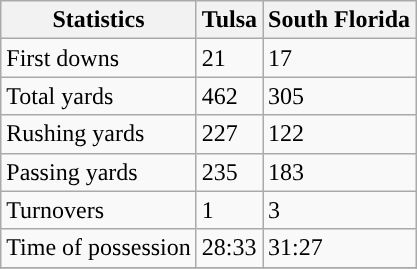<table class="wikitable">
<tr>
<th>Statistics</th>
<th>Tulsa</th>
<th>South Florida</th>
</tr>
<tr>
<td>First downs</td>
<td>21</td>
<td>17</td>
</tr>
<tr>
<td>Total yards</td>
<td>462</td>
<td>305</td>
</tr>
<tr>
<td>Rushing yards</td>
<td>227</td>
<td>122</td>
</tr>
<tr>
<td>Passing yards</td>
<td>235</td>
<td>183</td>
</tr>
<tr>
<td>Turnovers</td>
<td>1</td>
<td>3</td>
</tr>
<tr>
<td>Time of possession</td>
<td>28:33</td>
<td>31:27</td>
</tr>
<tr>
</tr>
</table>
